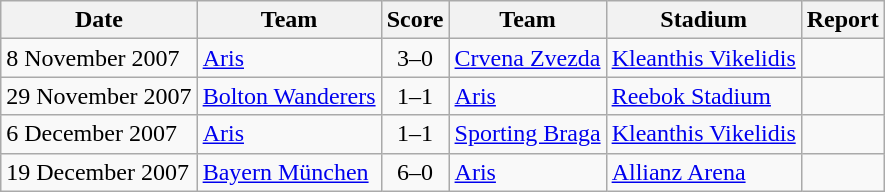<table class="wikitable">
<tr>
<th>Date</th>
<th>Team</th>
<th>Score</th>
<th>Team</th>
<th>Stadium</th>
<th>Report</th>
</tr>
<tr>
<td>8 November 2007</td>
<td> <a href='#'>Aris</a></td>
<td align="center">3–0</td>
<td> <a href='#'>Crvena Zvezda</a></td>
<td><a href='#'>Kleanthis Vikelidis</a></td>
<td></td>
</tr>
<tr>
<td>29 November 2007</td>
<td> <a href='#'>Bolton Wanderers</a></td>
<td align="center">1–1</td>
<td> <a href='#'>Aris</a></td>
<td><a href='#'>Reebok Stadium</a></td>
<td></td>
</tr>
<tr>
<td>6 December 2007</td>
<td> <a href='#'>Aris</a></td>
<td align="center">1–1</td>
<td> <a href='#'>Sporting Braga</a></td>
<td><a href='#'>Kleanthis Vikelidis</a></td>
<td></td>
</tr>
<tr>
<td>19 December 2007</td>
<td> <a href='#'>Bayern München</a></td>
<td align="center">6–0</td>
<td> <a href='#'>Aris</a></td>
<td><a href='#'>Allianz Arena</a></td>
<td></td>
</tr>
</table>
